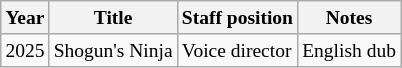<table class="wikitable" style="font-size:small; margin-right:0px;">
<tr>
<th>Year</th>
<th>Title</th>
<th>Staff position</th>
<th>Notes</th>
</tr>
<tr>
<td>2025</td>
<td>Shogun's Ninja</td>
<td>Voice director</td>
<td>English dub</td>
</tr>
</table>
